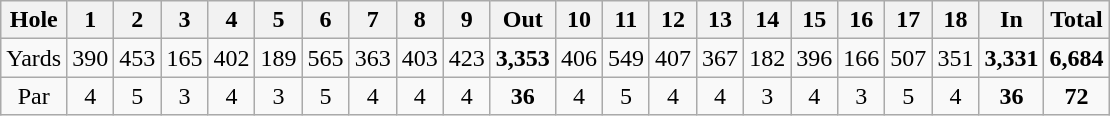<table class="wikitable" style="text-align:center">
<tr>
<th align="left">Hole</th>
<th>1</th>
<th>2</th>
<th>3</th>
<th>4</th>
<th>5</th>
<th>6</th>
<th>7</th>
<th>8</th>
<th>9</th>
<th>Out</th>
<th>10</th>
<th>11</th>
<th>12</th>
<th>13</th>
<th>14</th>
<th>15</th>
<th>16</th>
<th>17</th>
<th>18</th>
<th>In</th>
<th>Total</th>
</tr>
<tr>
<td align="center">Yards</td>
<td>390</td>
<td>453</td>
<td>165</td>
<td>402</td>
<td>189</td>
<td>565</td>
<td>363</td>
<td>403</td>
<td>423</td>
<td><strong>3,353</strong></td>
<td>406</td>
<td>549</td>
<td>407</td>
<td>367</td>
<td>182</td>
<td>396</td>
<td>166</td>
<td>507</td>
<td>351</td>
<td><strong>3,331</strong></td>
<td><strong>6,684</strong></td>
</tr>
<tr>
<td align="center">Par</td>
<td>4</td>
<td>5</td>
<td>3</td>
<td>4</td>
<td>3</td>
<td>5</td>
<td>4</td>
<td>4</td>
<td>4</td>
<td><strong>36</strong></td>
<td>4</td>
<td>5</td>
<td>4</td>
<td>4</td>
<td>3</td>
<td>4</td>
<td>3</td>
<td>5</td>
<td>4</td>
<td><strong>36</strong></td>
<td><strong>72</strong></td>
</tr>
</table>
